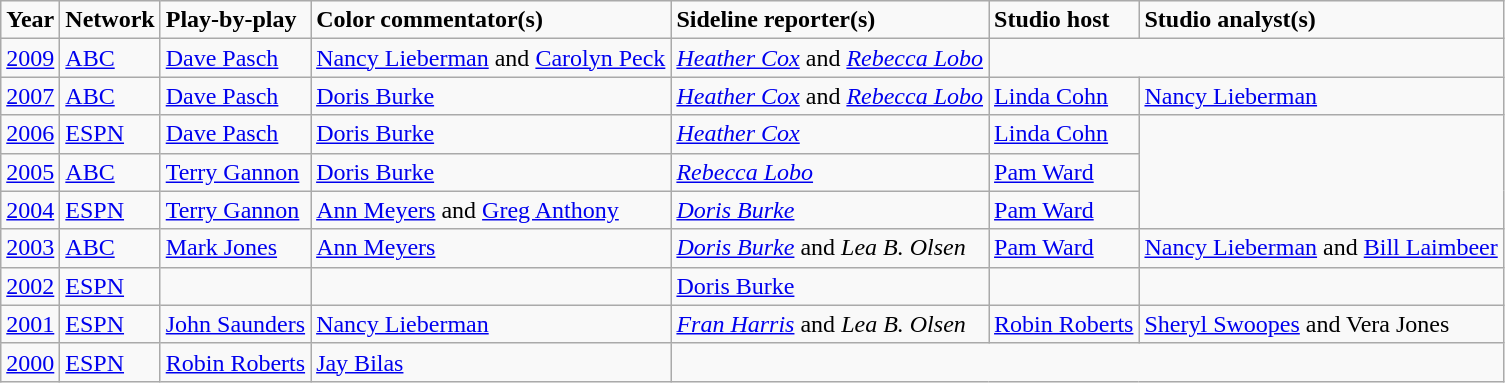<table class=wikitable>
<tr>
<td><strong>Year</strong></td>
<td><strong>Network</strong></td>
<td><strong>Play-by-play</strong></td>
<td><strong>Color commentator(s)</strong></td>
<td><strong>Sideline reporter(s)</strong></td>
<td><strong>Studio host</strong></td>
<td><strong>Studio analyst(s)</strong></td>
</tr>
<tr>
<td><a href='#'>2009</a></td>
<td><a href='#'>ABC</a></td>
<td><a href='#'>Dave Pasch</a></td>
<td><a href='#'>Nancy Lieberman</a> and <a href='#'>Carolyn Peck</a></td>
<td><em><a href='#'>Heather Cox</a></em> and <em><a href='#'>Rebecca Lobo</a></em></td>
</tr>
<tr>
<td><a href='#'>2007</a></td>
<td><a href='#'>ABC</a></td>
<td><a href='#'>Dave Pasch</a></td>
<td><a href='#'>Doris Burke</a></td>
<td><em><a href='#'>Heather Cox</a></em> and <em><a href='#'>Rebecca Lobo</a></em></td>
<td><a href='#'>Linda Cohn</a></td>
<td><a href='#'>Nancy Lieberman</a></td>
</tr>
<tr>
<td><a href='#'>2006</a></td>
<td><a href='#'>ESPN</a></td>
<td><a href='#'>Dave Pasch</a></td>
<td><a href='#'>Doris Burke</a></td>
<td><em><a href='#'>Heather Cox</a></em></td>
<td><a href='#'>Linda Cohn</a></td>
</tr>
<tr>
<td><a href='#'>2005</a></td>
<td><a href='#'>ABC</a></td>
<td><a href='#'>Terry Gannon</a></td>
<td><a href='#'>Doris Burke</a></td>
<td><em><a href='#'>Rebecca Lobo</a></em></td>
<td><a href='#'>Pam Ward</a></td>
</tr>
<tr>
<td><a href='#'>2004</a></td>
<td><a href='#'>ESPN</a></td>
<td><a href='#'>Terry Gannon</a></td>
<td><a href='#'>Ann Meyers</a> and <a href='#'>Greg Anthony</a></td>
<td><em><a href='#'>Doris Burke</a></em></td>
<td><a href='#'>Pam Ward</a></td>
</tr>
<tr>
<td><a href='#'>2003</a></td>
<td><a href='#'>ABC</a></td>
<td><a href='#'>Mark Jones</a></td>
<td><a href='#'>Ann Meyers</a></td>
<td><em><a href='#'>Doris Burke</a></em> and <em>Lea B. Olsen</em></td>
<td><a href='#'>Pam Ward</a></td>
<td><a href='#'>Nancy Lieberman</a> and <a href='#'>Bill Laimbeer</a></td>
</tr>
<tr>
<td><a href='#'>2002</a></td>
<td><a href='#'>ESPN</a></td>
<td></td>
<td></td>
<td><a href='#'>Doris Burke</a></td>
<td></td>
<td></td>
</tr>
<tr>
<td><a href='#'>2001</a></td>
<td><a href='#'>ESPN</a></td>
<td><a href='#'>John Saunders</a></td>
<td><a href='#'>Nancy Lieberman</a></td>
<td><em><a href='#'>Fran Harris</a></em> and <em>Lea B. Olsen</em></td>
<td><a href='#'>Robin Roberts</a></td>
<td><a href='#'>Sheryl Swoopes</a> and Vera Jones</td>
</tr>
<tr>
<td><a href='#'>2000</a></td>
<td><a href='#'>ESPN</a></td>
<td><a href='#'>Robin Roberts</a></td>
<td><a href='#'>Jay Bilas</a></td>
</tr>
</table>
